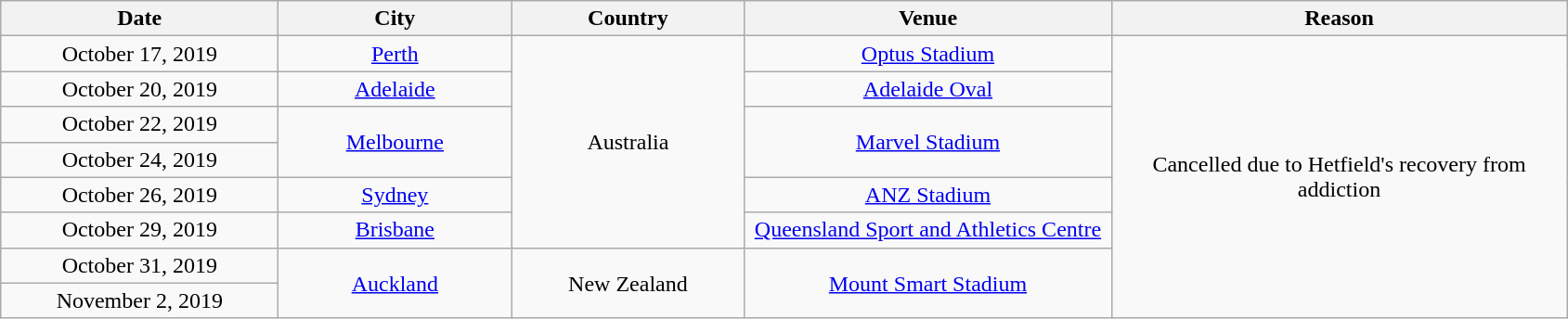<table class="wikitable" style="text-align:center;">
<tr>
<th scope="col" style="width:12em;">Date</th>
<th scope="col" style="width:10em;">City</th>
<th scope="col" style="width:10em;">Country</th>
<th scope="col" style="width:16em;">Venue</th>
<th scope="col" style="width:20em;">Reason</th>
</tr>
<tr>
<td>October 17, 2019</td>
<td><a href='#'>Perth</a></td>
<td rowspan="6">Australia</td>
<td><a href='#'>Optus Stadium</a></td>
<td rowspan="8">Cancelled due to Hetfield's recovery from addiction</td>
</tr>
<tr>
<td>October 20, 2019</td>
<td><a href='#'>Adelaide</a></td>
<td><a href='#'>Adelaide Oval</a></td>
</tr>
<tr>
<td>October 22, 2019</td>
<td rowspan="2"><a href='#'>Melbourne</a></td>
<td rowspan="2"><a href='#'>Marvel Stadium</a></td>
</tr>
<tr>
<td>October 24, 2019</td>
</tr>
<tr>
<td>October 26, 2019</td>
<td><a href='#'>Sydney</a></td>
<td><a href='#'>ANZ Stadium</a></td>
</tr>
<tr>
<td>October 29, 2019</td>
<td><a href='#'>Brisbane</a></td>
<td><a href='#'>Queensland Sport and Athletics Centre</a></td>
</tr>
<tr>
<td>October 31, 2019</td>
<td rowspan="2"><a href='#'>Auckland</a></td>
<td rowspan="2">New Zealand</td>
<td rowspan="2"><a href='#'>Mount Smart Stadium</a></td>
</tr>
<tr>
<td>November 2, 2019</td>
</tr>
</table>
